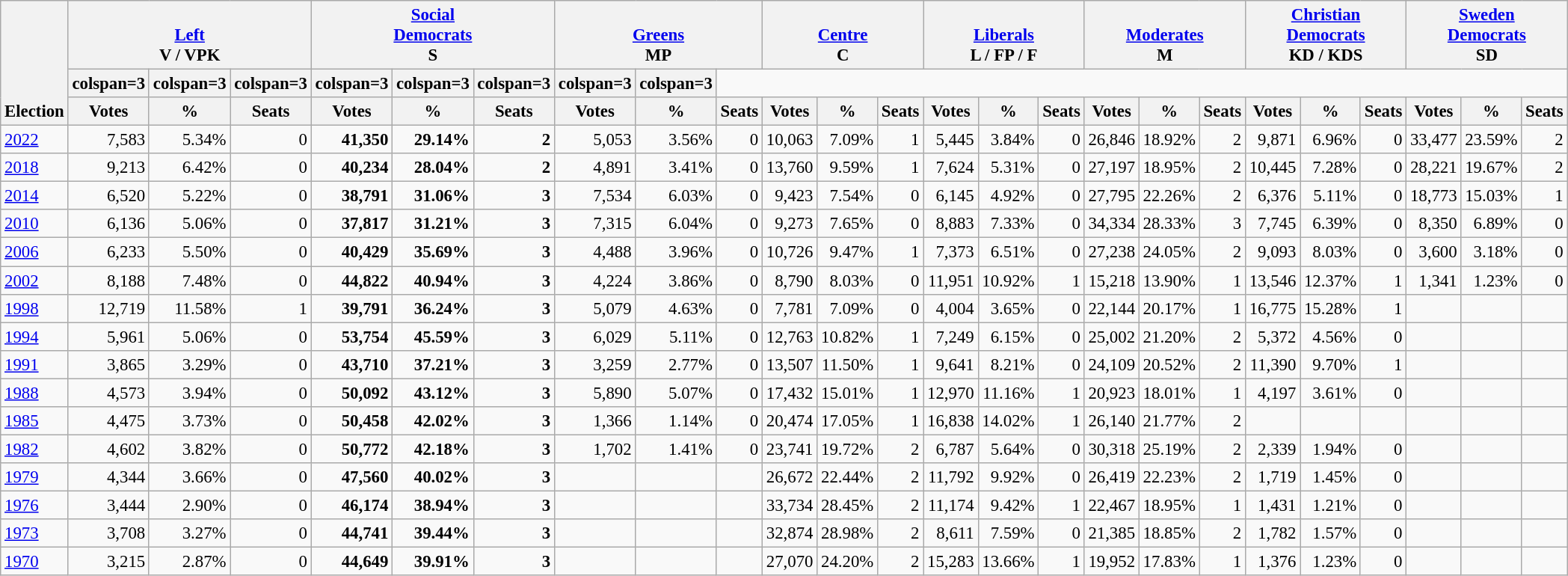<table class="wikitable" border="1" style="font-size:95%; text-align:right;">
<tr>
<th style="text-align:left;" valign=bottom rowspan=3>Election</th>
<th valign=bottom colspan=3><a href='#'>Left</a><br>V / VPK</th>
<th valign=bottom colspan=3><a href='#'>Social<br>Democrats</a><br>S</th>
<th valign=bottom colspan=3><a href='#'>Greens</a><br>MP</th>
<th valign=bottom colspan=3><a href='#'>Centre</a><br>C</th>
<th valign=bottom colspan=3><a href='#'>Liberals</a><br>L / FP / F</th>
<th valign=bottom colspan=3><a href='#'>Moderates</a><br>M</th>
<th valign=bottom colspan=3><a href='#'>Christian<br>Democrats</a><br>KD / KDS</th>
<th valign=bottom colspan=3><a href='#'>Sweden<br>Democrats</a><br>SD</th>
</tr>
<tr>
<th>colspan=3 </th>
<th>colspan=3 </th>
<th>colspan=3 </th>
<th>colspan=3 </th>
<th>colspan=3 </th>
<th>colspan=3 </th>
<th>colspan=3 </th>
<th>colspan=3 </th>
</tr>
<tr>
<th>Votes</th>
<th>%</th>
<th>Seats</th>
<th>Votes</th>
<th>%</th>
<th>Seats</th>
<th>Votes</th>
<th>%</th>
<th>Seats</th>
<th>Votes</th>
<th>%</th>
<th>Seats</th>
<th>Votes</th>
<th>%</th>
<th>Seats</th>
<th>Votes</th>
<th>%</th>
<th>Seats</th>
<th>Votes</th>
<th>%</th>
<th>Seats</th>
<th>Votes</th>
<th>%</th>
<th>Seats</th>
</tr>
<tr>
<td align=left><a href='#'>2022</a></td>
<td>7,583</td>
<td>5.34%</td>
<td>0</td>
<td><strong>41,350</strong></td>
<td><strong>29.14%</strong></td>
<td><strong>2</strong></td>
<td>5,053</td>
<td>3.56%</td>
<td>0</td>
<td>10,063</td>
<td>7.09%</td>
<td>1</td>
<td>5,445</td>
<td>3.84%</td>
<td>0</td>
<td>26,846</td>
<td>18.92%</td>
<td>2</td>
<td>9,871</td>
<td>6.96%</td>
<td>0</td>
<td>33,477</td>
<td>23.59%</td>
<td>2</td>
</tr>
<tr>
<td align=left><a href='#'>2018</a></td>
<td>9,213</td>
<td>6.42%</td>
<td>0</td>
<td><strong>40,234</strong></td>
<td><strong>28.04%</strong></td>
<td><strong>2</strong></td>
<td>4,891</td>
<td>3.41%</td>
<td>0</td>
<td>13,760</td>
<td>9.59%</td>
<td>1</td>
<td>7,624</td>
<td>5.31%</td>
<td>0</td>
<td>27,197</td>
<td>18.95%</td>
<td>2</td>
<td>10,445</td>
<td>7.28%</td>
<td>0</td>
<td>28,221</td>
<td>19.67%</td>
<td>2</td>
</tr>
<tr>
<td align=left><a href='#'>2014</a></td>
<td>6,520</td>
<td>5.22%</td>
<td>0</td>
<td><strong>38,791</strong></td>
<td><strong>31.06%</strong></td>
<td><strong>3</strong></td>
<td>7,534</td>
<td>6.03%</td>
<td>0</td>
<td>9,423</td>
<td>7.54%</td>
<td>0</td>
<td>6,145</td>
<td>4.92%</td>
<td>0</td>
<td>27,795</td>
<td>22.26%</td>
<td>2</td>
<td>6,376</td>
<td>5.11%</td>
<td>0</td>
<td>18,773</td>
<td>15.03%</td>
<td>1</td>
</tr>
<tr>
<td align=left><a href='#'>2010</a></td>
<td>6,136</td>
<td>5.06%</td>
<td>0</td>
<td><strong>37,817</strong></td>
<td><strong>31.21%</strong></td>
<td><strong>3</strong></td>
<td>7,315</td>
<td>6.04%</td>
<td>0</td>
<td>9,273</td>
<td>7.65%</td>
<td>0</td>
<td>8,883</td>
<td>7.33%</td>
<td>0</td>
<td>34,334</td>
<td>28.33%</td>
<td>3</td>
<td>7,745</td>
<td>6.39%</td>
<td>0</td>
<td>8,350</td>
<td>6.89%</td>
<td>0</td>
</tr>
<tr>
<td align=left><a href='#'>2006</a></td>
<td>6,233</td>
<td>5.50%</td>
<td>0</td>
<td><strong>40,429</strong></td>
<td><strong>35.69%</strong></td>
<td><strong>3</strong></td>
<td>4,488</td>
<td>3.96%</td>
<td>0</td>
<td>10,726</td>
<td>9.47%</td>
<td>1</td>
<td>7,373</td>
<td>6.51%</td>
<td>0</td>
<td>27,238</td>
<td>24.05%</td>
<td>2</td>
<td>9,093</td>
<td>8.03%</td>
<td>0</td>
<td>3,600</td>
<td>3.18%</td>
<td>0</td>
</tr>
<tr>
<td align=left><a href='#'>2002</a></td>
<td>8,188</td>
<td>7.48%</td>
<td>0</td>
<td><strong>44,822</strong></td>
<td><strong>40.94%</strong></td>
<td><strong>3</strong></td>
<td>4,224</td>
<td>3.86%</td>
<td>0</td>
<td>8,790</td>
<td>8.03%</td>
<td>0</td>
<td>11,951</td>
<td>10.92%</td>
<td>1</td>
<td>15,218</td>
<td>13.90%</td>
<td>1</td>
<td>13,546</td>
<td>12.37%</td>
<td>1</td>
<td>1,341</td>
<td>1.23%</td>
<td>0</td>
</tr>
<tr>
<td align=left><a href='#'>1998</a></td>
<td>12,719</td>
<td>11.58%</td>
<td>1</td>
<td><strong>39,791</strong></td>
<td><strong>36.24%</strong></td>
<td><strong>3</strong></td>
<td>5,079</td>
<td>4.63%</td>
<td>0</td>
<td>7,781</td>
<td>7.09%</td>
<td>0</td>
<td>4,004</td>
<td>3.65%</td>
<td>0</td>
<td>22,144</td>
<td>20.17%</td>
<td>1</td>
<td>16,775</td>
<td>15.28%</td>
<td>1</td>
<td></td>
<td></td>
<td></td>
</tr>
<tr>
<td align=left><a href='#'>1994</a></td>
<td>5,961</td>
<td>5.06%</td>
<td>0</td>
<td><strong>53,754</strong></td>
<td><strong>45.59%</strong></td>
<td><strong>3</strong></td>
<td>6,029</td>
<td>5.11%</td>
<td>0</td>
<td>12,763</td>
<td>10.82%</td>
<td>1</td>
<td>7,249</td>
<td>6.15%</td>
<td>0</td>
<td>25,002</td>
<td>21.20%</td>
<td>2</td>
<td>5,372</td>
<td>4.56%</td>
<td>0</td>
<td></td>
<td></td>
<td></td>
</tr>
<tr>
<td align=left><a href='#'>1991</a></td>
<td>3,865</td>
<td>3.29%</td>
<td>0</td>
<td><strong>43,710</strong></td>
<td><strong>37.21%</strong></td>
<td><strong>3</strong></td>
<td>3,259</td>
<td>2.77%</td>
<td>0</td>
<td>13,507</td>
<td>11.50%</td>
<td>1</td>
<td>9,641</td>
<td>8.21%</td>
<td>0</td>
<td>24,109</td>
<td>20.52%</td>
<td>2</td>
<td>11,390</td>
<td>9.70%</td>
<td>1</td>
<td></td>
<td></td>
<td></td>
</tr>
<tr>
<td align=left><a href='#'>1988</a></td>
<td>4,573</td>
<td>3.94%</td>
<td>0</td>
<td><strong>50,092</strong></td>
<td><strong>43.12%</strong></td>
<td><strong>3</strong></td>
<td>5,890</td>
<td>5.07%</td>
<td>0</td>
<td>17,432</td>
<td>15.01%</td>
<td>1</td>
<td>12,970</td>
<td>11.16%</td>
<td>1</td>
<td>20,923</td>
<td>18.01%</td>
<td>1</td>
<td>4,197</td>
<td>3.61%</td>
<td>0</td>
<td></td>
<td></td>
<td></td>
</tr>
<tr>
<td align=left><a href='#'>1985</a></td>
<td>4,475</td>
<td>3.73%</td>
<td>0</td>
<td><strong>50,458</strong></td>
<td><strong>42.02%</strong></td>
<td><strong>3</strong></td>
<td>1,366</td>
<td>1.14%</td>
<td>0</td>
<td>20,474</td>
<td>17.05%</td>
<td>1</td>
<td>16,838</td>
<td>14.02%</td>
<td>1</td>
<td>26,140</td>
<td>21.77%</td>
<td>2</td>
<td></td>
<td></td>
<td></td>
<td></td>
<td></td>
<td></td>
</tr>
<tr>
<td align=left><a href='#'>1982</a></td>
<td>4,602</td>
<td>3.82%</td>
<td>0</td>
<td><strong>50,772</strong></td>
<td><strong>42.18%</strong></td>
<td><strong>3</strong></td>
<td>1,702</td>
<td>1.41%</td>
<td>0</td>
<td>23,741</td>
<td>19.72%</td>
<td>2</td>
<td>6,787</td>
<td>5.64%</td>
<td>0</td>
<td>30,318</td>
<td>25.19%</td>
<td>2</td>
<td>2,339</td>
<td>1.94%</td>
<td>0</td>
<td></td>
<td></td>
<td></td>
</tr>
<tr>
<td align=left><a href='#'>1979</a></td>
<td>4,344</td>
<td>3.66%</td>
<td>0</td>
<td><strong>47,560</strong></td>
<td><strong>40.02%</strong></td>
<td><strong>3</strong></td>
<td></td>
<td></td>
<td></td>
<td>26,672</td>
<td>22.44%</td>
<td>2</td>
<td>11,792</td>
<td>9.92%</td>
<td>0</td>
<td>26,419</td>
<td>22.23%</td>
<td>2</td>
<td>1,719</td>
<td>1.45%</td>
<td>0</td>
<td></td>
<td></td>
<td></td>
</tr>
<tr>
<td align=left><a href='#'>1976</a></td>
<td>3,444</td>
<td>2.90%</td>
<td>0</td>
<td><strong>46,174</strong></td>
<td><strong>38.94%</strong></td>
<td><strong>3</strong></td>
<td></td>
<td></td>
<td></td>
<td>33,734</td>
<td>28.45%</td>
<td>2</td>
<td>11,174</td>
<td>9.42%</td>
<td>1</td>
<td>22,467</td>
<td>18.95%</td>
<td>1</td>
<td>1,431</td>
<td>1.21%</td>
<td>0</td>
<td></td>
<td></td>
<td></td>
</tr>
<tr>
<td align=left><a href='#'>1973</a></td>
<td>3,708</td>
<td>3.27%</td>
<td>0</td>
<td><strong>44,741</strong></td>
<td><strong>39.44%</strong></td>
<td><strong>3</strong></td>
<td></td>
<td></td>
<td></td>
<td>32,874</td>
<td>28.98%</td>
<td>2</td>
<td>8,611</td>
<td>7.59%</td>
<td>0</td>
<td>21,385</td>
<td>18.85%</td>
<td>2</td>
<td>1,782</td>
<td>1.57%</td>
<td>0</td>
<td></td>
<td></td>
<td></td>
</tr>
<tr>
<td align=left><a href='#'>1970</a></td>
<td>3,215</td>
<td>2.87%</td>
<td>0</td>
<td><strong>44,649</strong></td>
<td><strong>39.91%</strong></td>
<td><strong>3</strong></td>
<td></td>
<td></td>
<td></td>
<td>27,070</td>
<td>24.20%</td>
<td>2</td>
<td>15,283</td>
<td>13.66%</td>
<td>1</td>
<td>19,952</td>
<td>17.83%</td>
<td>1</td>
<td>1,376</td>
<td>1.23%</td>
<td>0</td>
<td></td>
<td></td>
<td></td>
</tr>
</table>
